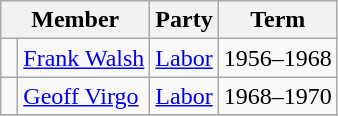<table class="wikitable">
<tr>
<th colspan="2">Member</th>
<th>Party</th>
<th>Term</th>
</tr>
<tr>
<td> </td>
<td><a href='#'>Frank Walsh</a></td>
<td><a href='#'>Labor</a></td>
<td>1956–1968</td>
</tr>
<tr>
<td> </td>
<td><a href='#'>Geoff Virgo</a></td>
<td><a href='#'>Labor</a></td>
<td>1968–1970</td>
</tr>
<tr>
</tr>
</table>
